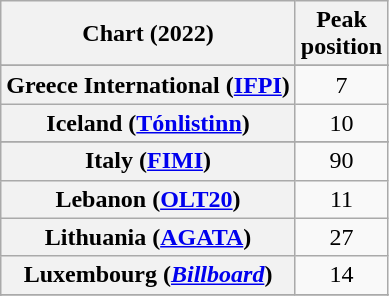<table class="wikitable sortable plainrowheaders" style="text-align:center">
<tr>
<th scope="col">Chart (2022)</th>
<th scope="col">Peak<br>position</th>
</tr>
<tr>
</tr>
<tr>
</tr>
<tr>
</tr>
<tr>
</tr>
<tr>
</tr>
<tr>
</tr>
<tr>
</tr>
<tr>
</tr>
<tr>
<th scope="row">Greece International (<a href='#'>IFPI</a>)</th>
<td>7</td>
</tr>
<tr>
<th scope="row">Iceland (<a href='#'>Tónlistinn</a>)</th>
<td>10</td>
</tr>
<tr>
</tr>
<tr>
<th scope="row">Italy (<a href='#'>FIMI</a>)</th>
<td>90</td>
</tr>
<tr>
<th scope="row">Lebanon (<a href='#'>OLT20</a>)</th>
<td>11</td>
</tr>
<tr>
<th scope="row">Lithuania (<a href='#'>AGATA</a>)</th>
<td>27</td>
</tr>
<tr>
<th scope="row">Luxembourg (<em><a href='#'>Billboard</a></em>)</th>
<td>14</td>
</tr>
<tr>
</tr>
<tr>
</tr>
<tr>
</tr>
<tr>
</tr>
<tr>
</tr>
<tr>
</tr>
<tr>
</tr>
<tr>
</tr>
<tr>
</tr>
<tr>
</tr>
<tr>
</tr>
</table>
